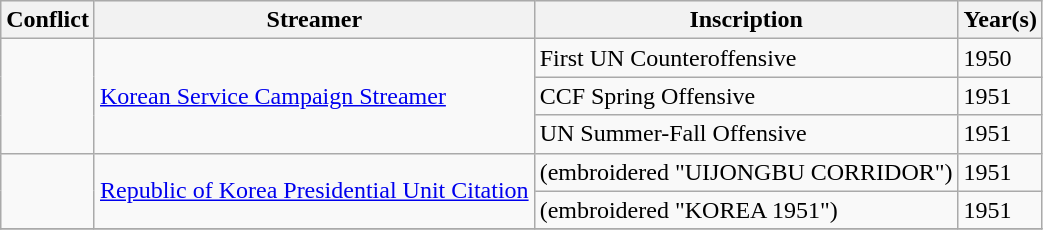<table class="wikitable" style="float:left;">
<tr style="background:#efefef;">
<th>Conflict</th>
<th>Streamer</th>
<th>Inscription</th>
<th>Year(s)</th>
</tr>
<tr>
<td rowspan="3"></td>
<td rowspan="3"><a href='#'>Korean Service Campaign Streamer</a></td>
<td>First UN Counteroffensive</td>
<td>1950</td>
</tr>
<tr>
<td>CCF Spring Offensive</td>
<td>1951</td>
</tr>
<tr>
<td>UN Summer-Fall Offensive</td>
<td>1951</td>
</tr>
<tr>
<td rowspan="2"></td>
<td rowspan="2"><a href='#'>Republic of Korea Presidential Unit Citation</a></td>
<td>(embroidered "UIJONGBU CORRIDOR")</td>
<td>1951</td>
</tr>
<tr>
<td>(embroidered "KOREA 1951")</td>
<td>1951</td>
</tr>
<tr>
</tr>
</table>
